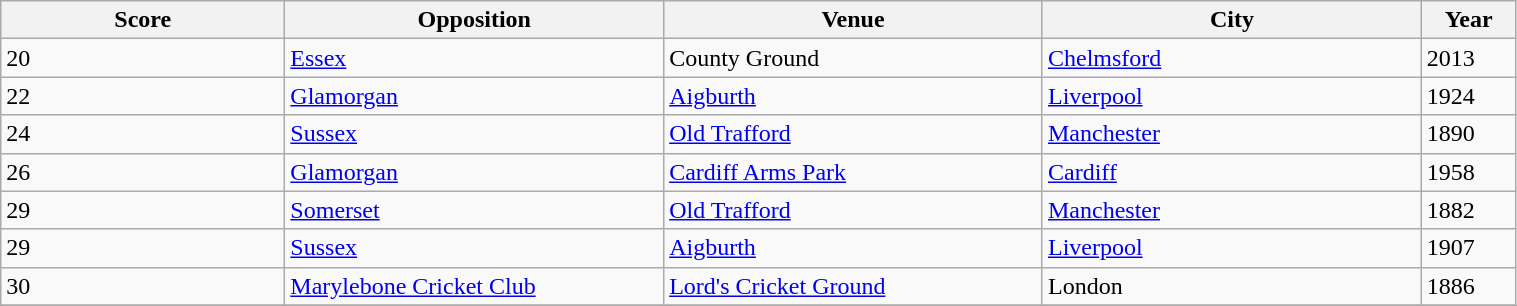<table class="wikitable" width=80%|>
<tr>
<th width=15%>Score</th>
<th width=20%>Opposition</th>
<th width=20%>Venue</th>
<th width=20%>City</th>
<th width=5%>Year</th>
</tr>
<tr>
<td>20</td>
<td><a href='#'>Essex</a></td>
<td>County Ground</td>
<td><a href='#'>Chelmsford</a></td>
<td>2013</td>
</tr>
<tr>
<td>22</td>
<td><a href='#'>Glamorgan</a></td>
<td><a href='#'>Aigburth</a></td>
<td><a href='#'>Liverpool</a></td>
<td>1924</td>
</tr>
<tr>
<td>24</td>
<td><a href='#'>Sussex</a></td>
<td><a href='#'>Old Trafford</a></td>
<td><a href='#'>Manchester</a></td>
<td>1890</td>
</tr>
<tr>
<td>26</td>
<td><a href='#'>Glamorgan</a></td>
<td><a href='#'>Cardiff Arms Park</a></td>
<td><a href='#'>Cardiff</a></td>
<td>1958</td>
</tr>
<tr>
<td>29</td>
<td><a href='#'>Somerset</a></td>
<td><a href='#'>Old Trafford</a></td>
<td><a href='#'>Manchester</a></td>
<td>1882</td>
</tr>
<tr>
<td>29</td>
<td><a href='#'>Sussex</a></td>
<td><a href='#'>Aigburth</a></td>
<td><a href='#'>Liverpool</a></td>
<td>1907</td>
</tr>
<tr>
<td>30</td>
<td><a href='#'>Marylebone Cricket Club</a></td>
<td><a href='#'>Lord's Cricket Ground</a></td>
<td>London</td>
<td>1886</td>
</tr>
<tr>
</tr>
</table>
